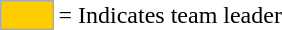<table>
<tr>
<td style="background-color:#FFCC00; border:1px solid #aaaaaa; width:2em;"></td>
<td>= Indicates team leader</td>
</tr>
</table>
